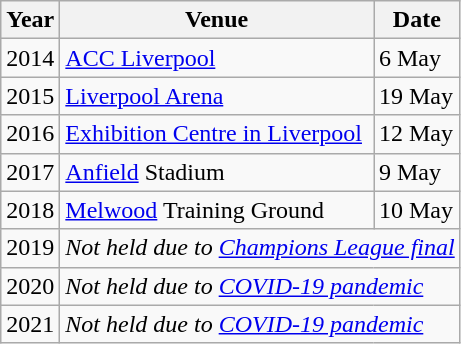<table class="wikitable">
<tr>
<th>Year</th>
<th>Venue</th>
<th>Date</th>
</tr>
<tr>
<td>2014</td>
<td><a href='#'>ACC Liverpool</a></td>
<td>6 May</td>
</tr>
<tr>
<td>2015</td>
<td><a href='#'>Liverpool Arena</a></td>
<td>19 May</td>
</tr>
<tr>
<td>2016</td>
<td><a href='#'>Exhibition Centre in Liverpool</a></td>
<td>12 May</td>
</tr>
<tr>
<td>2017</td>
<td><a href='#'>Anfield</a> Stadium</td>
<td>9 May</td>
</tr>
<tr>
<td>2018</td>
<td><a href='#'>Melwood</a> Training Ground</td>
<td>10 May</td>
</tr>
<tr>
<td>2019</td>
<td colspan=2><em>Not held due to <a href='#'>Champions League final</a></em></td>
</tr>
<tr>
<td>2020</td>
<td colspan="2"><em>Not held due to <a href='#'>COVID-19 pandemic</a></em></td>
</tr>
<tr>
<td>2021</td>
<td colspan="2"><em>Not held due to <a href='#'>COVID-19 pandemic</a></em></td>
</tr>
</table>
